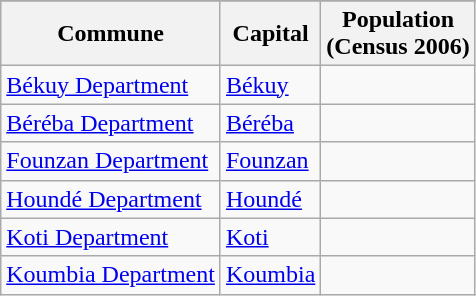<table class="wikitable">
<tr>
</tr>
<tr>
<th>Commune</th>
<th>Capital</th>
<th>Population<br>(Census 2006)</th>
</tr>
<tr>
<td><a href='#'>Békuy Department</a></td>
<td><a href='#'>Békuy</a></td>
<td></td>
</tr>
<tr>
<td><a href='#'>Béréba Department</a></td>
<td><a href='#'>Béréba</a></td>
<td></td>
</tr>
<tr>
<td><a href='#'>Founzan Department</a></td>
<td><a href='#'>Founzan</a></td>
<td></td>
</tr>
<tr>
<td><a href='#'>Houndé Department</a></td>
<td><a href='#'>Houndé</a></td>
<td></td>
</tr>
<tr>
<td><a href='#'>Koti Department</a></td>
<td><a href='#'>Koti</a></td>
<td></td>
</tr>
<tr>
<td><a href='#'>Koumbia Department</a></td>
<td><a href='#'>Koumbia</a></td>
<td></td>
</tr>
</table>
